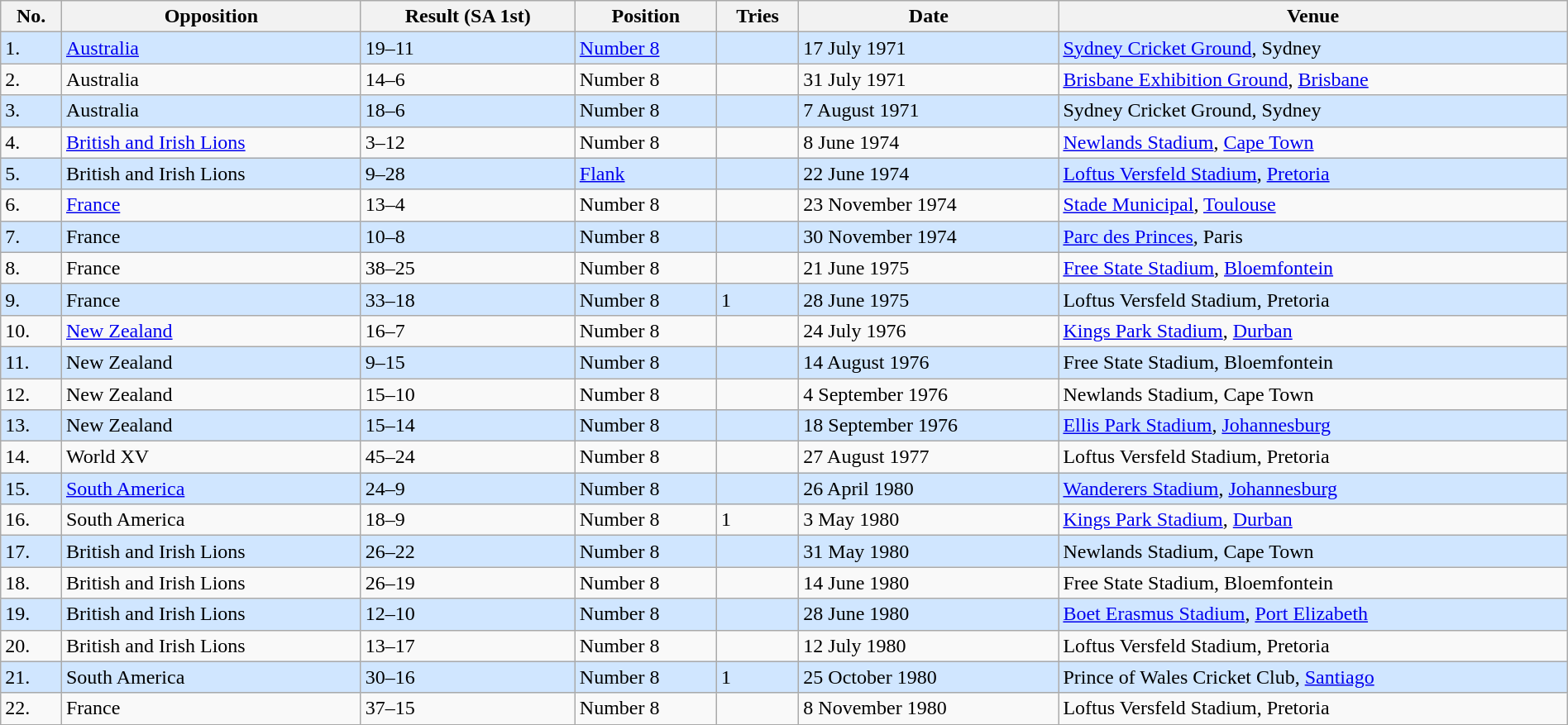<table class="wikitable sortable" width=100%>
<tr>
<th>No.</th>
<th>Opposition</th>
<th>Result (SA 1st)</th>
<th>Position</th>
<th>Tries</th>
<th>Date</th>
<th>Venue</th>
</tr>
<tr style="background: #D0E6FF;">
<td>1.</td>
<td><a href='#'>Australia</a></td>
<td>19–11</td>
<td><a href='#'>Number 8</a></td>
<td></td>
<td>17 July 1971</td>
<td><a href='#'>Sydney Cricket Ground</a>, Sydney</td>
</tr>
<tr>
<td>2.</td>
<td>Australia</td>
<td>14–6</td>
<td>Number 8</td>
<td></td>
<td>31 July 1971</td>
<td><a href='#'>Brisbane Exhibition Ground</a>, <a href='#'>Brisbane</a></td>
</tr>
<tr style="background: #D0E6FF;">
<td>3.</td>
<td>Australia</td>
<td>18–6</td>
<td>Number 8</td>
<td></td>
<td>7 August 1971</td>
<td>Sydney Cricket Ground, Sydney</td>
</tr>
<tr>
<td>4.</td>
<td><a href='#'>British and Irish Lions</a></td>
<td>3–12</td>
<td>Number 8</td>
<td></td>
<td>8 June 1974</td>
<td><a href='#'>Newlands Stadium</a>, <a href='#'>Cape Town</a></td>
</tr>
<tr style="background: #D0E6FF;">
<td>5.</td>
<td>British and Irish Lions</td>
<td>9–28</td>
<td><a href='#'>Flank</a></td>
<td></td>
<td>22 June 1974</td>
<td><a href='#'>Loftus Versfeld Stadium</a>, <a href='#'>Pretoria</a></td>
</tr>
<tr>
<td>6.</td>
<td><a href='#'>France</a></td>
<td>13–4</td>
<td>Number 8</td>
<td></td>
<td>23 November 1974</td>
<td><a href='#'>Stade Municipal</a>, <a href='#'>Toulouse</a></td>
</tr>
<tr style="background: #D0E6FF;">
<td>7.</td>
<td>France</td>
<td>10–8</td>
<td>Number 8</td>
<td></td>
<td>30 November 1974</td>
<td><a href='#'>Parc des Princes</a>, Paris</td>
</tr>
<tr>
<td>8.</td>
<td>France</td>
<td>38–25</td>
<td>Number 8</td>
<td></td>
<td>21 June 1975</td>
<td><a href='#'>Free State Stadium</a>, <a href='#'>Bloemfontein</a></td>
</tr>
<tr style="background: #D0E6FF;">
<td>9.</td>
<td>France</td>
<td>33–18</td>
<td>Number 8</td>
<td>1</td>
<td>28 June 1975</td>
<td>Loftus Versfeld Stadium, Pretoria</td>
</tr>
<tr>
<td>10.</td>
<td><a href='#'>New Zealand</a></td>
<td>16–7</td>
<td>Number 8</td>
<td></td>
<td>24 July 1976</td>
<td><a href='#'>Kings Park Stadium</a>, <a href='#'>Durban</a></td>
</tr>
<tr style="background: #D0E6FF;">
<td>11.</td>
<td>New Zealand</td>
<td>9–15</td>
<td>Number 8</td>
<td></td>
<td>14 August 1976</td>
<td>Free State Stadium, Bloemfontein</td>
</tr>
<tr>
<td>12.</td>
<td>New Zealand</td>
<td>15–10</td>
<td>Number 8</td>
<td></td>
<td>4 September 1976</td>
<td>Newlands Stadium, Cape Town</td>
</tr>
<tr style="background: #D0E6FF;">
<td>13.</td>
<td>New Zealand</td>
<td>15–14</td>
<td>Number 8</td>
<td></td>
<td>18 September 1976</td>
<td><a href='#'>Ellis Park Stadium</a>, <a href='#'>Johannesburg</a></td>
</tr>
<tr>
<td>14.</td>
<td>World XV</td>
<td>45–24</td>
<td>Number 8</td>
<td></td>
<td>27 August 1977</td>
<td>Loftus Versfeld Stadium, Pretoria</td>
</tr>
<tr style="background: #D0E6FF;">
<td>15.</td>
<td><a href='#'>South America</a></td>
<td>24–9</td>
<td>Number 8</td>
<td></td>
<td>26 April 1980</td>
<td><a href='#'>Wanderers Stadium</a>, <a href='#'>Johannesburg</a></td>
</tr>
<tr>
<td>16.</td>
<td>South America</td>
<td>18–9</td>
<td>Number 8</td>
<td>1</td>
<td>3 May 1980</td>
<td><a href='#'>Kings Park Stadium</a>, <a href='#'>Durban</a></td>
</tr>
<tr style="background: #D0E6FF;">
<td>17.</td>
<td>British and Irish Lions</td>
<td>26–22</td>
<td>Number 8</td>
<td></td>
<td>31 May 1980</td>
<td>Newlands Stadium, Cape Town</td>
</tr>
<tr>
<td>18.</td>
<td>British and Irish Lions</td>
<td>26–19</td>
<td>Number 8</td>
<td></td>
<td>14 June 1980</td>
<td>Free State Stadium, Bloemfontein</td>
</tr>
<tr style="background: #D0E6FF;">
<td>19.</td>
<td>British and Irish Lions</td>
<td>12–10</td>
<td>Number 8</td>
<td></td>
<td>28 June 1980</td>
<td><a href='#'>Boet Erasmus Stadium</a>, <a href='#'>Port Elizabeth</a></td>
</tr>
<tr>
<td>20.</td>
<td>British and Irish Lions</td>
<td>13–17</td>
<td>Number 8</td>
<td></td>
<td>12 July 1980</td>
<td>Loftus Versfeld Stadium, Pretoria</td>
</tr>
<tr style="background: #D0E6FF;">
<td>21.</td>
<td>South America</td>
<td>30–16</td>
<td>Number 8</td>
<td>1</td>
<td>25 October 1980</td>
<td>Prince of Wales Cricket Club, <a href='#'>Santiago</a></td>
</tr>
<tr>
<td>22.</td>
<td>France</td>
<td>37–15</td>
<td>Number 8</td>
<td></td>
<td>8 November 1980</td>
<td>Loftus Versfeld Stadium, Pretoria</td>
</tr>
<tr style="background: #D0E6FF;">
</tr>
</table>
